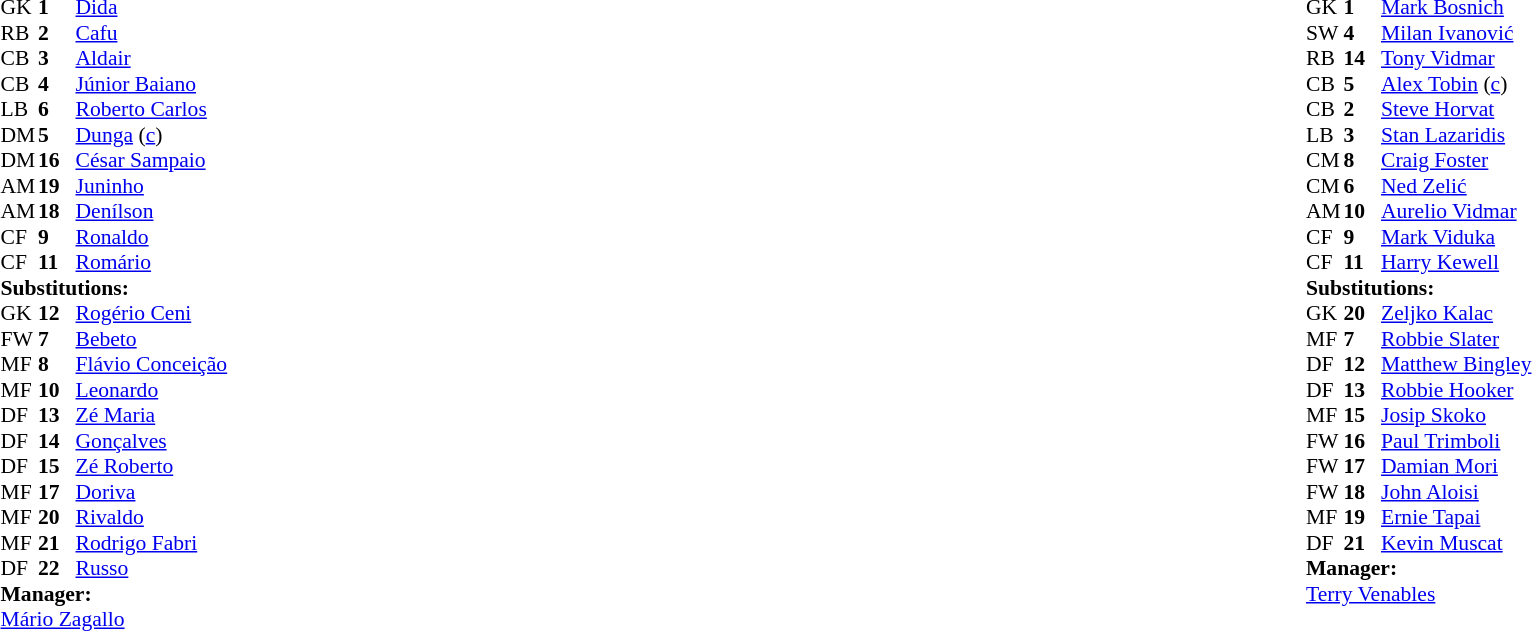<table width="100%">
<tr>
<td valign="top" width="50%"><br><table style="font-size: 90%" cellspacing="0" cellpadding="0">
<tr>
<td colspan="4"></td>
</tr>
<tr>
<th width="25"></th>
<th width="25"></th>
</tr>
<tr>
<td>GK</td>
<td><strong>1</strong></td>
<td><a href='#'>Dida</a></td>
</tr>
<tr>
<td>RB</td>
<td><strong>2</strong></td>
<td><a href='#'>Cafu</a></td>
</tr>
<tr>
<td>CB</td>
<td><strong>3</strong></td>
<td><a href='#'>Aldair</a></td>
</tr>
<tr>
<td>CB</td>
<td><strong>4</strong></td>
<td><a href='#'>Júnior Baiano</a></td>
</tr>
<tr>
<td>LB</td>
<td><strong>6</strong></td>
<td><a href='#'>Roberto Carlos</a></td>
</tr>
<tr>
<td>DM</td>
<td><strong>5</strong></td>
<td><a href='#'>Dunga</a> (<a href='#'>c</a>)</td>
</tr>
<tr>
<td>DM</td>
<td><strong>16</strong></td>
<td><a href='#'>César Sampaio</a></td>
</tr>
<tr>
<td>AM</td>
<td><strong>19</strong></td>
<td><a href='#'>Juninho</a></td>
</tr>
<tr>
<td>AM</td>
<td><strong>18</strong></td>
<td><a href='#'>Denílson</a></td>
</tr>
<tr>
<td>CF</td>
<td><strong>9</strong></td>
<td><a href='#'>Ronaldo</a></td>
<td></td>
</tr>
<tr>
<td>CF</td>
<td><strong>11</strong></td>
<td><a href='#'>Romário</a></td>
</tr>
<tr>
<td colspan=3><strong>Substitutions:</strong></td>
</tr>
<tr>
<td>GK</td>
<td><strong>12</strong></td>
<td><a href='#'>Rogério Ceni</a></td>
</tr>
<tr>
<td>FW</td>
<td><strong>7</strong></td>
<td><a href='#'>Bebeto</a></td>
</tr>
<tr>
<td>MF</td>
<td><strong>8</strong></td>
<td><a href='#'>Flávio Conceição</a></td>
</tr>
<tr>
<td>MF</td>
<td><strong>10</strong></td>
<td><a href='#'>Leonardo</a></td>
</tr>
<tr>
<td>DF</td>
<td><strong>13</strong></td>
<td><a href='#'>Zé Maria</a></td>
</tr>
<tr>
<td>DF</td>
<td><strong>14</strong></td>
<td><a href='#'>Gonçalves</a></td>
</tr>
<tr>
<td>DF</td>
<td><strong>15</strong></td>
<td><a href='#'>Zé Roberto</a></td>
</tr>
<tr>
<td>MF</td>
<td><strong>17</strong></td>
<td><a href='#'>Doriva</a></td>
</tr>
<tr>
<td>MF</td>
<td><strong>20</strong></td>
<td><a href='#'>Rivaldo</a></td>
</tr>
<tr>
<td>MF</td>
<td><strong>21</strong></td>
<td><a href='#'>Rodrigo Fabri</a></td>
</tr>
<tr>
<td>DF</td>
<td><strong>22</strong></td>
<td><a href='#'>Russo</a></td>
</tr>
<tr>
<td colspan=3><strong>Manager:</strong></td>
</tr>
<tr>
<td colspan="4"><a href='#'>Mário Zagallo</a></td>
</tr>
</table>
</td>
<td valign="top"></td>
<td valign="top" width="50%"><br><table style="font-size: 90%" cellspacing="0" cellpadding="0" align=center>
<tr>
<td colspan="4"></td>
</tr>
<tr>
<th width="25"></th>
<th width="25"></th>
</tr>
<tr>
<td>GK</td>
<td><strong>1</strong></td>
<td><a href='#'>Mark Bosnich</a></td>
</tr>
<tr>
<td>SW</td>
<td><strong>4</strong></td>
<td><a href='#'>Milan Ivanović</a></td>
</tr>
<tr>
<td>RB</td>
<td><strong>14</strong></td>
<td><a href='#'>Tony Vidmar</a></td>
<td></td>
<td></td>
</tr>
<tr>
<td>CB</td>
<td><strong>5</strong></td>
<td><a href='#'>Alex Tobin</a> (<a href='#'>c</a>)</td>
</tr>
<tr>
<td>CB</td>
<td><strong>2</strong></td>
<td><a href='#'>Steve Horvat</a></td>
<td></td>
<td></td>
</tr>
<tr>
<td>LB</td>
<td><strong>3</strong></td>
<td><a href='#'>Stan Lazaridis</a></td>
</tr>
<tr>
<td>CM</td>
<td><strong>8</strong></td>
<td><a href='#'>Craig Foster</a></td>
</tr>
<tr>
<td>CM</td>
<td><strong>6</strong></td>
<td><a href='#'>Ned Zelić</a></td>
</tr>
<tr>
<td>AM</td>
<td><strong>10</strong></td>
<td><a href='#'>Aurelio Vidmar</a></td>
<td></td>
<td></td>
</tr>
<tr>
<td>CF</td>
<td><strong>9</strong></td>
<td><a href='#'>Mark Viduka</a></td>
<td></td>
</tr>
<tr>
<td>CF</td>
<td><strong>11</strong></td>
<td><a href='#'>Harry Kewell</a></td>
</tr>
<tr>
<td colspan=3><strong>Substitutions:</strong></td>
</tr>
<tr>
<td>GK</td>
<td><strong>20</strong></td>
<td><a href='#'>Zeljko Kalac</a></td>
</tr>
<tr>
<td>MF</td>
<td><strong>7</strong></td>
<td><a href='#'>Robbie Slater</a></td>
</tr>
<tr>
<td>DF</td>
<td><strong>12</strong></td>
<td><a href='#'>Matthew Bingley</a></td>
<td></td>
<td></td>
</tr>
<tr>
<td>DF</td>
<td><strong>13</strong></td>
<td><a href='#'>Robbie Hooker</a></td>
</tr>
<tr>
<td>MF</td>
<td><strong>15</strong></td>
<td><a href='#'>Josip Skoko</a></td>
</tr>
<tr>
<td>FW</td>
<td><strong>16</strong></td>
<td><a href='#'>Paul Trimboli</a></td>
</tr>
<tr>
<td>FW</td>
<td><strong>17</strong></td>
<td><a href='#'>Damian Mori</a></td>
</tr>
<tr>
<td>FW</td>
<td><strong>18</strong></td>
<td><a href='#'>John Aloisi</a></td>
<td></td>
<td></td>
</tr>
<tr>
<td>MF</td>
<td><strong>19</strong></td>
<td><a href='#'>Ernie Tapai</a></td>
</tr>
<tr>
<td>DF</td>
<td><strong>21</strong></td>
<td><a href='#'>Kevin Muscat</a></td>
<td></td>
<td></td>
</tr>
<tr>
<td colspan=3><strong>Manager:</strong></td>
</tr>
<tr>
<td colspan="4"> <a href='#'>Terry Venables</a></td>
</tr>
</table>
</td>
</tr>
</table>
